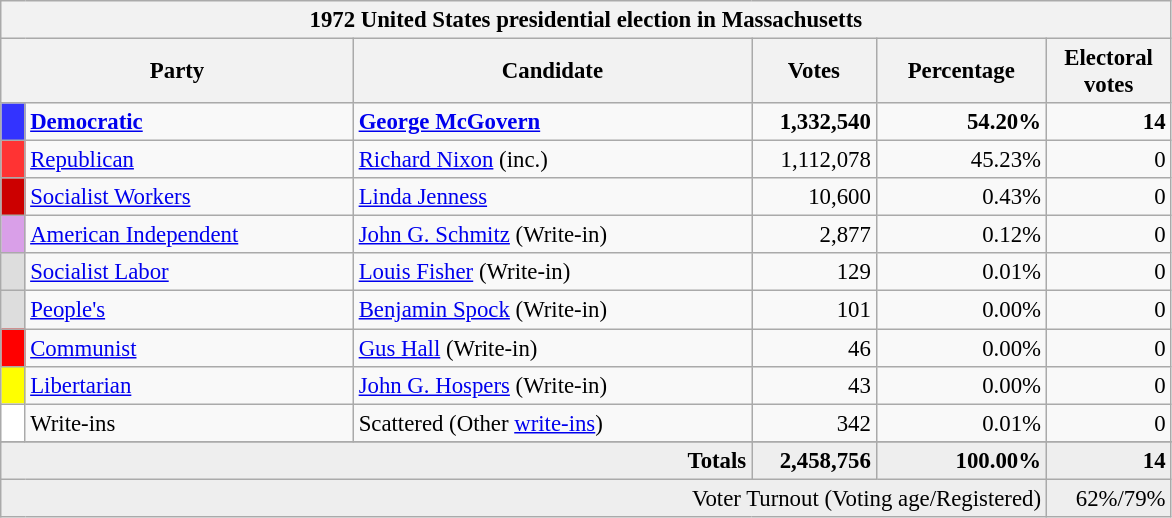<table class="wikitable" style="font-size: 95%;">
<tr>
<th colspan="6">1972 United States presidential election in Massachusetts</th>
</tr>
<tr>
<th colspan="2" style="width: 15em">Party</th>
<th style="width: 17em">Candidate</th>
<th style="width: 5em">Votes</th>
<th style="width: 7em">Percentage</th>
<th style="width: 5em">Electoral votes</th>
</tr>
<tr>
<th style="background-color:#3333FF; width: 3px"></th>
<td style="width: 130px"><strong><a href='#'>Democratic</a></strong></td>
<td><strong><a href='#'>George McGovern</a></strong></td>
<td align="right"><strong>1,332,540</strong></td>
<td align="right"><strong>54.20%</strong></td>
<td align="right"><strong>14</strong></td>
</tr>
<tr>
<th style="background-color:#FF3333; width: 3px"></th>
<td style="width: 130px"><a href='#'>Republican</a></td>
<td><a href='#'>Richard Nixon</a> (inc.)</td>
<td align="right">1,112,078</td>
<td align="right">45.23%</td>
<td align="right">0</td>
</tr>
<tr>
<th style="background-color:#CC0000; width: 3px"></th>
<td style="width: 130px"><a href='#'>Socialist Workers</a></td>
<td><a href='#'>Linda Jenness</a></td>
<td align="right">10,600</td>
<td align="right">0.43%</td>
<td align="right">0</td>
</tr>
<tr>
<th style="background-color:#D99FE8; width: 3px"></th>
<td style="width: 130px"><a href='#'>American Independent</a></td>
<td><a href='#'>John G. Schmitz</a> (Write-in)</td>
<td align="right">2,877</td>
<td align="right">0.12%</td>
<td align="right">0</td>
</tr>
<tr>
<th style="background-color:#DDDDDD; width: 3px"></th>
<td style="width: 130px"><a href='#'>Socialist Labor</a></td>
<td><a href='#'>Louis Fisher</a> (Write-in)</td>
<td align="right">129</td>
<td align="right">0.01%</td>
<td align="right">0</td>
</tr>
<tr>
<th style="background-color:#DDDDDD; width: 3px"></th>
<td style="width: 130px"><a href='#'>People's</a></td>
<td><a href='#'>Benjamin Spock</a> (Write-in)</td>
<td align="right">101</td>
<td align="right">0.00%</td>
<td align="right">0</td>
</tr>
<tr>
<th style="background-color:Red; width: 3px"></th>
<td style="width: 130px"><a href='#'>Communist</a></td>
<td><a href='#'>Gus Hall</a> (Write-in)</td>
<td align="right">46</td>
<td align="right">0.00%</td>
<td align="right">0</td>
</tr>
<tr>
<th style="background-color:Yellow; width: 3px"></th>
<td style="width: 130px"><a href='#'>Libertarian</a></td>
<td><a href='#'>John G. Hospers</a> (Write-in)</td>
<td align="right">43</td>
<td align="right">0.00%</td>
<td align="right">0</td>
</tr>
<tr>
<th style="background-color:#FFFFFF; width: 3px"></th>
<td style="width: 130px">Write-ins</td>
<td>Scattered (Other <a href='#'>write-ins</a>)</td>
<td align="right">342</td>
<td align="right">0.01%</td>
<td align="right">0</td>
</tr>
<tr>
</tr>
<tr bgcolor="#EEEEEE">
<td colspan="3" align="right"><strong>Totals</strong></td>
<td align="right"><strong>2,458,756</strong></td>
<td align="right"><strong>100.00%</strong></td>
<td align="right"><strong>14</strong></td>
</tr>
<tr bgcolor="#EEEEEE">
<td colspan="5" align="right">Voter Turnout (Voting age/Registered)</td>
<td colspan="1" align="right">62%/79%</td>
</tr>
</table>
